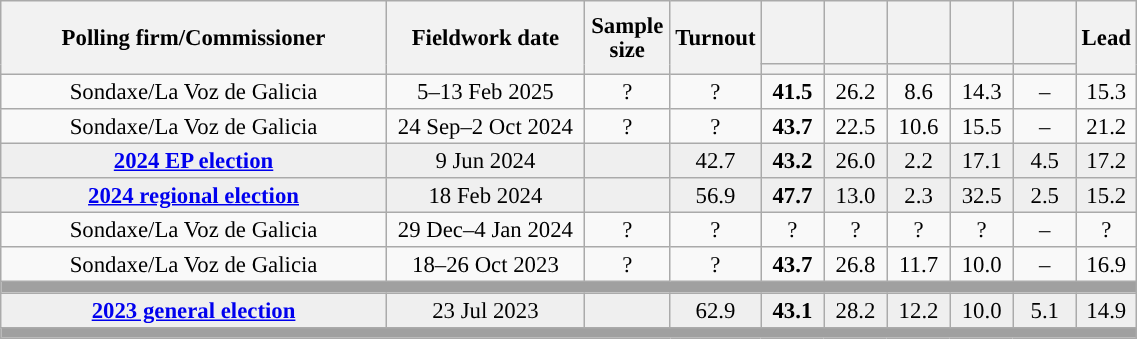<table class="wikitable collapsible collapsed" style="text-align:center; font-size:95%; line-height:16px;">
<tr style="height:42px;">
<th style="width:250px;" rowspan="2">Polling firm/Commissioner</th>
<th style="width:125px;" rowspan="2">Fieldwork date</th>
<th style="width:50px;" rowspan="2">Sample size</th>
<th style="width:45px;" rowspan="2">Turnout</th>
<th style="width:35px;"></th>
<th style="width:35px;"></th>
<th style="width:35px;"></th>
<th style="width:35px;"></th>
<th style="width:35px;"></th>
<th style="width:30px;" rowspan="2">Lead</th>
</tr>
<tr>
<th style="color:inherit;background:"></th>
<th style="color:inherit;background:"></th>
<th style="color:inherit;background:"></th>
<th style="color:inherit;background:"></th>
<th style="color:inherit;background:"></th>
</tr>
<tr>
<td>Sondaxe/La Voz de Galicia</td>
<td>5–13 Feb 2025</td>
<td>?</td>
<td>?</td>
<td><strong>41.5</strong><br></td>
<td>26.2<br></td>
<td>8.6<br></td>
<td>14.3<br></td>
<td>–</td>
<td style="background:">15.3</td>
</tr>
<tr>
<td>Sondaxe/La Voz de Galicia</td>
<td>24 Sep–2 Oct 2024</td>
<td>?</td>
<td>?</td>
<td><strong>43.7</strong><br></td>
<td>22.5<br></td>
<td>10.6<br></td>
<td>15.5<br></td>
<td>–</td>
<td style="background:">21.2</td>
</tr>
<tr style="background:#EFEFEF;">
<td><strong><a href='#'>2024 EP election</a></strong></td>
<td>9 Jun 2024</td>
<td></td>
<td>42.7</td>
<td><strong>43.2</strong><br></td>
<td>26.0<br></td>
<td>2.2<br></td>
<td>17.1<br></td>
<td>4.5<br></td>
<td style="background:">17.2</td>
</tr>
<tr style="background:#EFEFEF;">
<td><strong><a href='#'>2024 regional election</a></strong></td>
<td>18 Feb 2024</td>
<td></td>
<td>56.9</td>
<td><strong>47.7</strong><br></td>
<td>13.0<br></td>
<td>2.3<br></td>
<td>32.5<br></td>
<td>2.5<br></td>
<td style="background:">15.2</td>
</tr>
<tr>
<td>Sondaxe/La Voz de Galicia</td>
<td>29 Dec–4 Jan 2024</td>
<td>?</td>
<td>?</td>
<td>?<br></td>
<td>?<br></td>
<td>?<br></td>
<td>?<br></td>
<td>–</td>
<td style="background:">?</td>
</tr>
<tr>
<td>Sondaxe/La Voz de Galicia</td>
<td>18–26 Oct 2023</td>
<td>?</td>
<td>?</td>
<td><strong>43.7</strong><br></td>
<td>26.8<br></td>
<td>11.7<br></td>
<td>10.0<br></td>
<td>–</td>
<td style="background:">16.9</td>
</tr>
<tr>
<td colspan="10" style="background:#A0A0A0"></td>
</tr>
<tr style="background:#EFEFEF;">
<td><strong><a href='#'>2023 general election</a></strong></td>
<td>23 Jul 2023</td>
<td></td>
<td>62.9</td>
<td><strong>43.1</strong><br></td>
<td>28.2<br></td>
<td>12.2<br></td>
<td>10.0<br></td>
<td>5.1<br></td>
<td style="background:">14.9</td>
</tr>
<tr>
<td colspan="10" style="background:#A0A0A0"></td>
</tr>
</table>
